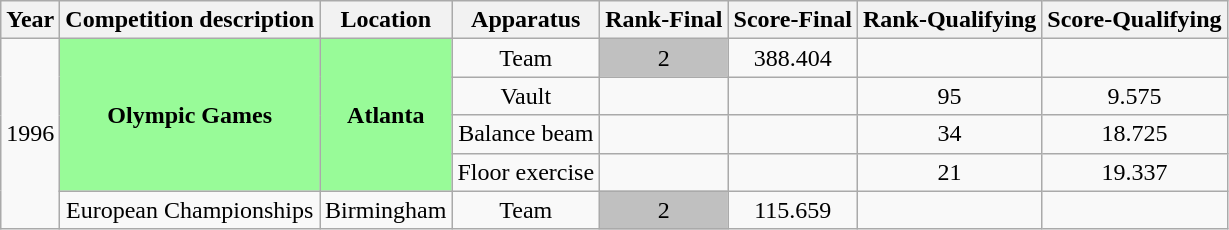<table class="wikitable" style="text-align:center">
<tr>
<th>Year</th>
<th>Competition description</th>
<th>Location</th>
<th>Apparatus</th>
<th>Rank-Final</th>
<th>Score-Final</th>
<th>Rank-Qualifying</th>
<th>Score-Qualifying</th>
</tr>
<tr>
<td rowspan=5>1996</td>
<td bgcolor=98FB98 rowspan=4><strong>Olympic Games</strong></td>
<td bgcolor=98FB98 rowspan=4><strong>Atlanta</strong></td>
<td>Team</td>
<td bgcolor=silver>2</td>
<td>388.404</td>
<td></td>
<td></td>
</tr>
<tr>
<td>Vault</td>
<td></td>
<td></td>
<td>95</td>
<td>9.575</td>
</tr>
<tr>
<td>Balance beam</td>
<td></td>
<td></td>
<td>34</td>
<td>18.725</td>
</tr>
<tr>
<td>Floor exercise</td>
<td></td>
<td></td>
<td>21</td>
<td>19.337</td>
</tr>
<tr>
<td rowspan=1>European Championships</td>
<td rowspan=1>Birmingham</td>
<td>Team</td>
<td bgcolor=silver>2</td>
<td>115.659</td>
<td></td>
<td></td>
</tr>
</table>
